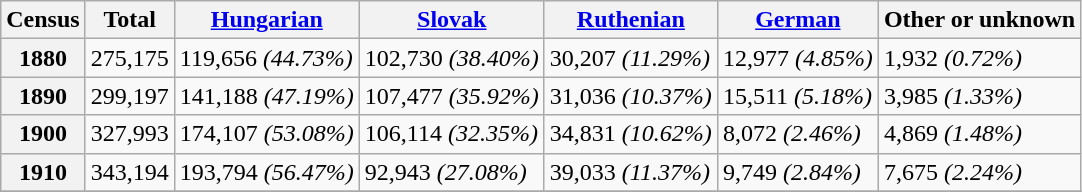<table class="wikitable">
<tr>
<th>Census</th>
<th>Total</th>
<th><a href='#'>Hungarian</a></th>
<th><a href='#'>Slovak</a></th>
<th><a href='#'>Ruthenian</a></th>
<th><a href='#'>German</a></th>
<th>Other or unknown</th>
</tr>
<tr>
<th>1880</th>
<td>275,175</td>
<td>119,656 <em>(44.73%)</em></td>
<td>102,730 <em>(38.40%)</em></td>
<td>30,207 <em>(11.29%)</em></td>
<td>12,977 <em>(4.85%)</em></td>
<td>1,932 <em>(0.72%)</em></td>
</tr>
<tr>
<th>1890</th>
<td>299,197</td>
<td>141,188 <em>(47.19%)</em></td>
<td>107,477 <em>(35.92%)</em></td>
<td>31,036 <em>(10.37%)</em></td>
<td>15,511 <em>(5.18%)</em></td>
<td>3,985 <em>(1.33%)</em></td>
</tr>
<tr>
<th>1900</th>
<td>327,993</td>
<td>174,107 <em>(53.08%)</em></td>
<td>106,114 <em>(32.35%)</em></td>
<td>34,831 <em>(10.62%)</em></td>
<td>8,072 <em>(2.46%)</em></td>
<td>4,869 <em>(1.48%)</em></td>
</tr>
<tr>
<th>1910</th>
<td>343,194</td>
<td>193,794 <em>(56.47%)</em></td>
<td>92,943 <em>(27.08%)</em></td>
<td>39,033 <em>(11.37%)</em></td>
<td>9,749 <em>(2.84%)</em></td>
<td>7,675 <em>(2.24%)</em></td>
</tr>
<tr>
</tr>
</table>
